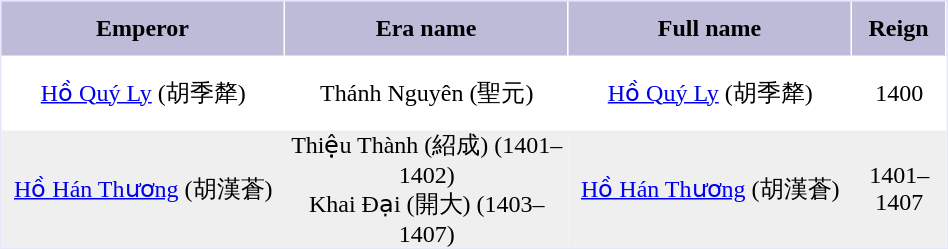<table width=50% cellpadding=0 cellspacing=0 style="text-align: center; border: 1px solid #E6E6FA;">
<tr bgcolor="#BDBBD7" style="height:36px;">
<th width="30%" style="border-right: 1px solid #FFFFFF;">Emperor</th>
<th width="30%" style="border-right: 1px solid #FFFFFF;">Era name</th>
<th width="30%" style="border-right: 1px solid #FFFFFF;">Full name</th>
<th width="30%" colspan="3" style="border-right: 1px solid #FFFFFF;">Reign</th>
</tr>
<tr style="height:50px;">
<td><a href='#'>Hồ Quý Ly</a> (胡季犛)</td>
<td>Thánh Nguyên (聖元)</td>
<td><a href='#'>Hồ Quý Ly</a> (胡季犛)</td>
<td>1400</td>
</tr>
<tr style="height:50px;" bgcolor="#EFEFEF">
<td><a href='#'>Hồ Hán Thương</a> (胡漢蒼)</td>
<td>Thiệu Thành (紹成) (1401–1402) <br>Khai Đại (開大) (1403–1407)</td>
<td><a href='#'>Hồ Hán Thương</a> (胡漢蒼)</td>
<td>1401–1407</td>
</tr>
</table>
